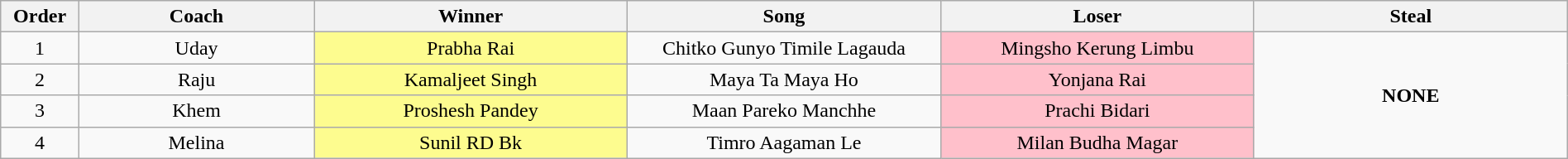<table class="wikitable" style="text-align:center; width:100%;">
<tr>
<th scope="col" style="width:5%;">Order</th>
<th scope="col" style="width:15%;">Coach</th>
<th scope="col" style="width:20%;">Winner</th>
<th scope="col" style="width:20%;">Song</th>
<th scope="col" style="width:20%;">Loser</th>
<th scope="col" style="width:20%;">Steal</th>
</tr>
<tr>
<td scope="row">1</td>
<td>Uday</td>
<td style="background:#fdfc8f;">Prabha Rai</td>
<td>Chitko Gunyo Timile Lagauda</td>
<td style="background:pink;">Mingsho Kerung Limbu</td>
<td rowspan="4"><strong>NONE</strong></td>
</tr>
<tr>
<td scope="row">2</td>
<td>Raju</td>
<td style="background:#fdfc8f;">Kamaljeet Singh</td>
<td>Maya Ta Maya Ho</td>
<td style="background:pink;">Yonjana Rai</td>
</tr>
<tr>
<td scope="row">3</td>
<td>Khem</td>
<td style="background:#fdfc8f;">Proshesh Pandey</td>
<td>Maan Pareko Manchhe</td>
<td style="background:pink;">Prachi Bidari</td>
</tr>
<tr>
<td scope="row">4</td>
<td>Melina</td>
<td style="background:#fdfc8f;">Sunil RD Bk</td>
<td>Timro Aagaman Le</td>
<td style="background:pink;">Milan Budha Magar</td>
</tr>
</table>
